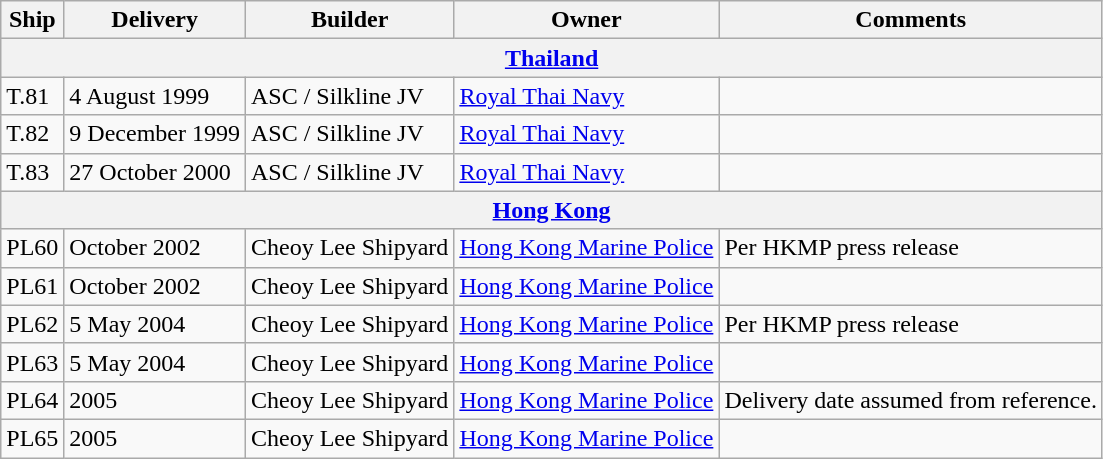<table class="wikitable">
<tr align="center">
<th><strong>Ship</strong></th>
<th><strong>Delivery</strong></th>
<th><strong>Builder</strong></th>
<th><strong>Owner</strong></th>
<th><strong>Comments</strong></th>
</tr>
<tr>
<th colspan="5" align="center"><a href='#'>Thailand</a></th>
</tr>
<tr>
<td>T.81</td>
<td>4 August 1999</td>
<td>ASC / Silkline JV</td>
<td><a href='#'>Royal Thai Navy</a></td>
<td></td>
</tr>
<tr>
<td>T.82</td>
<td>9 December 1999</td>
<td>ASC / Silkline JV</td>
<td><a href='#'>Royal Thai Navy</a></td>
<td></td>
</tr>
<tr>
<td>T.83</td>
<td>27 October 2000</td>
<td>ASC / Silkline JV</td>
<td><a href='#'>Royal Thai Navy</a></td>
<td></td>
</tr>
<tr>
<th colspan="5" align="center"><a href='#'>Hong Kong</a></th>
</tr>
<tr>
<td>PL60</td>
<td>October 2002</td>
<td>Cheoy Lee Shipyard</td>
<td><a href='#'>Hong Kong Marine Police</a></td>
<td>Per HKMP press release</td>
</tr>
<tr>
<td>PL61</td>
<td>October 2002</td>
<td>Cheoy Lee Shipyard</td>
<td><a href='#'>Hong Kong Marine Police</a></td>
<td></td>
</tr>
<tr>
<td>PL62</td>
<td>5 May 2004</td>
<td>Cheoy Lee Shipyard</td>
<td><a href='#'>Hong Kong Marine Police</a></td>
<td>Per HKMP press release</td>
</tr>
<tr>
<td>PL63</td>
<td>5 May 2004</td>
<td>Cheoy Lee Shipyard</td>
<td><a href='#'>Hong Kong Marine Police</a></td>
<td></td>
</tr>
<tr>
<td>PL64</td>
<td>2005</td>
<td>Cheoy Lee Shipyard</td>
<td><a href='#'>Hong Kong Marine Police</a></td>
<td>Delivery date assumed from reference.</td>
</tr>
<tr>
<td>PL65</td>
<td>2005</td>
<td>Cheoy Lee Shipyard</td>
<td><a href='#'>Hong Kong Marine Police</a></td>
<td></td>
</tr>
</table>
